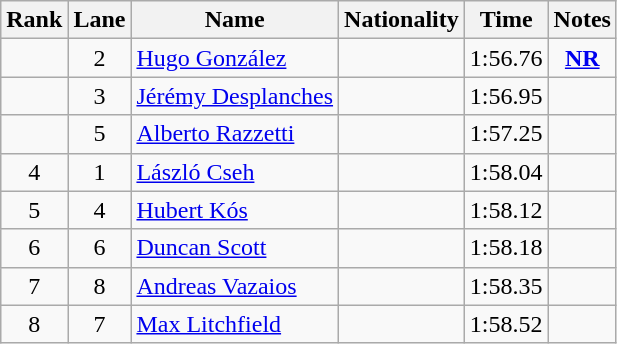<table class="wikitable sortable" style="text-align:center">
<tr>
<th>Rank</th>
<th>Lane</th>
<th>Name</th>
<th>Nationality</th>
<th>Time</th>
<th>Notes</th>
</tr>
<tr>
<td></td>
<td>2</td>
<td align=left><a href='#'>Hugo González</a></td>
<td align=left></td>
<td>1:56.76</td>
<td><strong><a href='#'>NR</a></strong></td>
</tr>
<tr>
<td></td>
<td>3</td>
<td align=left><a href='#'>Jérémy Desplanches</a></td>
<td align=left></td>
<td>1:56.95</td>
<td></td>
</tr>
<tr>
<td></td>
<td>5</td>
<td align=left><a href='#'>Alberto Razzetti</a></td>
<td align=left></td>
<td>1:57.25</td>
<td></td>
</tr>
<tr>
<td>4</td>
<td>1</td>
<td align=left><a href='#'>László Cseh</a></td>
<td align=left></td>
<td>1:58.04</td>
<td></td>
</tr>
<tr>
<td>5</td>
<td>4</td>
<td align=left><a href='#'>Hubert Kós</a></td>
<td align=left></td>
<td>1:58.12</td>
<td></td>
</tr>
<tr>
<td>6</td>
<td>6</td>
<td align=left><a href='#'>Duncan Scott</a></td>
<td align=left></td>
<td>1:58.18</td>
<td></td>
</tr>
<tr>
<td>7</td>
<td>8</td>
<td align=left><a href='#'>Andreas Vazaios</a></td>
<td align=left></td>
<td>1:58.35</td>
<td></td>
</tr>
<tr>
<td>8</td>
<td>7</td>
<td align=left><a href='#'>Max Litchfield</a></td>
<td align=left></td>
<td>1:58.52</td>
<td></td>
</tr>
</table>
